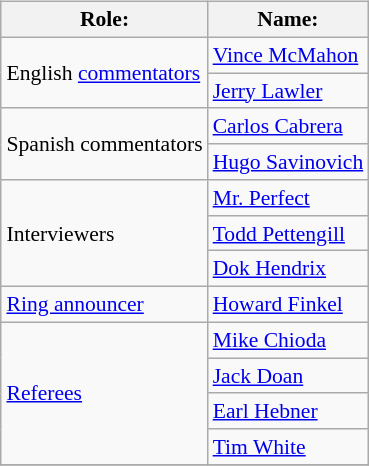<table class=wikitable style="font-size:90%; margin: 0.5em 0 0.5em 1em; float: right; clear: right;">
<tr>
<th>Role:</th>
<th>Name:</th>
</tr>
<tr>
<td rowspan=2>English <a href='#'>commentators</a></td>
<td><a href='#'>Vince McMahon</a></td>
</tr>
<tr>
<td><a href='#'>Jerry Lawler</a></td>
</tr>
<tr>
<td rowspan=2>Spanish commentators</td>
<td><a href='#'>Carlos Cabrera</a></td>
</tr>
<tr>
<td><a href='#'>Hugo Savinovich</a></td>
</tr>
<tr>
<td rowspan=3>Interviewers</td>
<td><a href='#'>Mr. Perfect</a></td>
</tr>
<tr>
<td><a href='#'>Todd Pettengill</a></td>
</tr>
<tr>
<td><a href='#'>Dok Hendrix</a></td>
</tr>
<tr>
<td><a href='#'>Ring announcer</a></td>
<td><a href='#'>Howard Finkel</a></td>
</tr>
<tr>
<td rowspan=4><a href='#'>Referees</a></td>
<td><a href='#'>Mike Chioda</a></td>
</tr>
<tr>
<td><a href='#'>Jack Doan</a></td>
</tr>
<tr>
<td><a href='#'>Earl Hebner</a></td>
</tr>
<tr>
<td><a href='#'>Tim White</a></td>
</tr>
<tr>
</tr>
</table>
